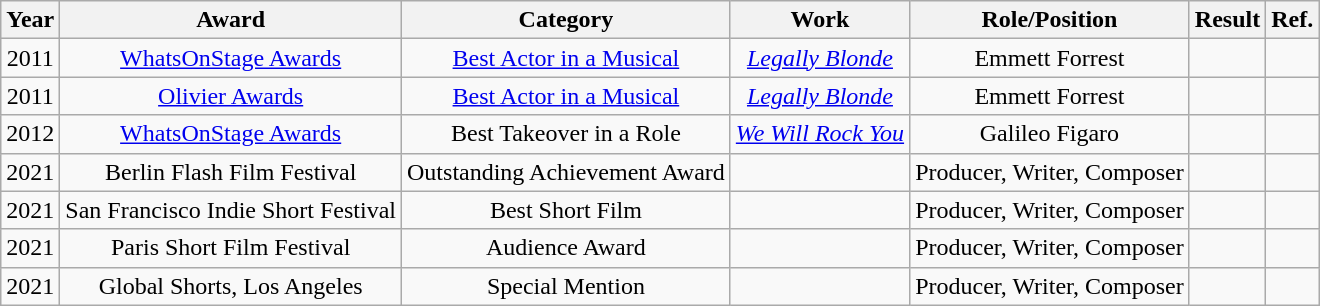<table class="wikitable sortable" style="text-align:center;">
<tr>
<th scope="col">Year</th>
<th scope="col">Award</th>
<th scope="col">Category</th>
<th scope="col">Work</th>
<th scope="col">Role/Position</th>
<th scope="col">Result</th>
<th scope="col">Ref.</th>
</tr>
<tr>
<td>2011</td>
<td><a href='#'>WhatsOnStage Awards</a></td>
<td><a href='#'> Best Actor in a Musical</a></td>
<td><em><a href='#'>Legally Blonde</a></em></td>
<td>Emmett Forrest</td>
<td></td>
<td></td>
</tr>
<tr>
<td>2011</td>
<td><a href='#'>Olivier Awards</a></td>
<td><a href='#'> Best Actor in a Musical</a></td>
<td><em><a href='#'>Legally Blonde</a></em></td>
<td>Emmett Forrest</td>
<td></td>
<td></td>
</tr>
<tr>
<td>2012</td>
<td><a href='#'>WhatsOnStage Awards</a></td>
<td>Best Takeover in a Role</td>
<td><em><a href='#'>We Will Rock You</a></em></td>
<td>Galileo Figaro</td>
<td></td>
<td></td>
</tr>
<tr>
<td>2021</td>
<td>Berlin Flash Film Festival</td>
<td>Outstanding Achievement Award</td>
<td><em></em></td>
<td>Producer, Writer, Composer</td>
<td></td>
<td></td>
</tr>
<tr>
<td>2021</td>
<td>San Francisco Indie Short Festival</td>
<td>Best Short Film</td>
<td><em></em></td>
<td>Producer, Writer, Composer</td>
<td></td>
<td></td>
</tr>
<tr>
<td>2021</td>
<td>Paris Short Film Festival</td>
<td>Audience Award</td>
<td><em></em></td>
<td>Producer, Writer, Composer</td>
<td></td>
<td></td>
</tr>
<tr>
<td>2021</td>
<td>Global Shorts, Los Angeles</td>
<td>Special Mention</td>
<td><em></em></td>
<td>Producer, Writer, Composer</td>
<td></td>
<td></td>
</tr>
</table>
